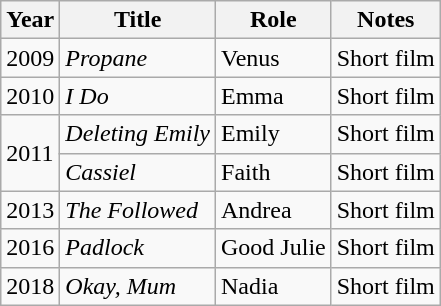<table class="wikitable sortable">
<tr>
<th>Year</th>
<th>Title</th>
<th>Role</th>
<th scope="col" class="unsortable">Notes</th>
</tr>
<tr>
<td rowspan="1">2009</td>
<td><em>Propane</em></td>
<td>Venus</td>
<td>Short film</td>
</tr>
<tr>
<td rowspan="1">2010</td>
<td><em>I Do</em></td>
<td>Emma</td>
<td>Short film</td>
</tr>
<tr>
<td rowspan="2">2011</td>
<td><em>Deleting Emily</em></td>
<td>Emily</td>
<td>Short film</td>
</tr>
<tr>
<td><em>Cassiel</em></td>
<td>Faith</td>
<td>Short film</td>
</tr>
<tr>
<td rowspan="1">2013</td>
<td><em>The Followed</em></td>
<td>Andrea</td>
<td>Short film</td>
</tr>
<tr>
<td rowspan="1">2016</td>
<td><em>Padlock</em></td>
<td>Good Julie</td>
<td>Short film</td>
</tr>
<tr>
<td rowspan="1">2018</td>
<td><em>Okay, Mum</em></td>
<td>Nadia</td>
<td>Short film</td>
</tr>
</table>
